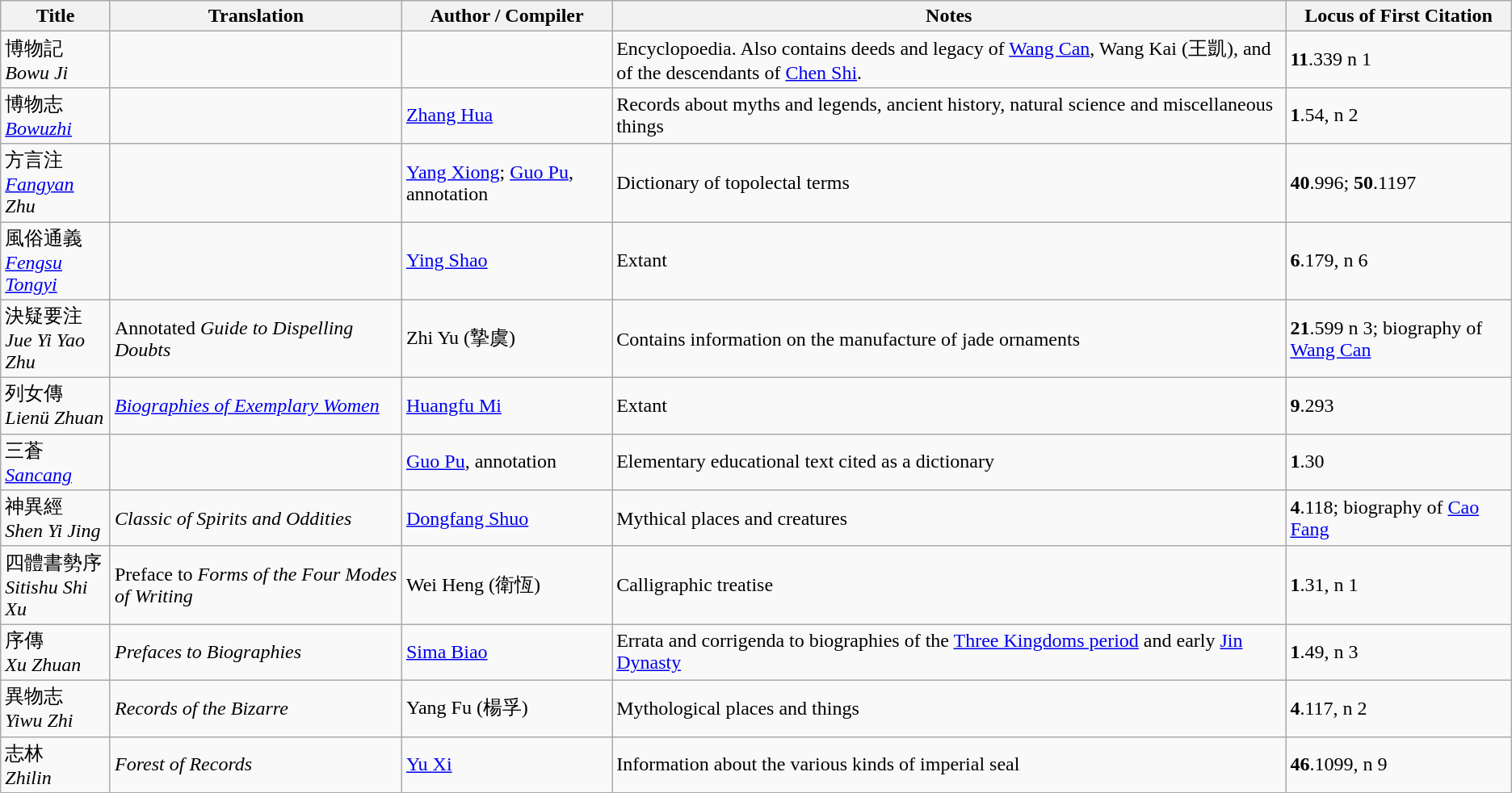<table class="wikitable sortable">
<tr>
<th>Title</th>
<th>Translation</th>
<th>Author / Compiler</th>
<th class="unsortable">Notes</th>
<th>Locus of First Citation</th>
</tr>
<tr>
<td>博物記 <br><em>Bowu Ji</em></td>
<td></td>
<td></td>
<td>Encyclopoedia. Also contains deeds and legacy of <a href='#'>Wang Can</a>, Wang Kai (王凱), and of  the descendants of <a href='#'>Chen Shi</a>.</td>
<td><strong>11</strong>.339 n 1</td>
</tr>
<tr>
<td>博物志 <br><em><a href='#'>Bowuzhi</a></em></td>
<td></td>
<td><a href='#'>Zhang Hua</a></td>
<td>Records about myths and legends, ancient history, natural science and miscellaneous things</td>
<td><strong>1</strong>.54, n 2</td>
</tr>
<tr>
<td>方言注 <br><em><a href='#'>Fangyan</a> Zhu</em></td>
<td></td>
<td><a href='#'>Yang Xiong</a>; <a href='#'>Guo Pu</a>, annotation</td>
<td>Dictionary of topolectal terms</td>
<td><strong>40</strong>.996; <strong>50</strong>.1197</td>
</tr>
<tr>
<td>風俗通義 <br><em><a href='#'>Fengsu Tongyi</a></em></td>
<td></td>
<td><a href='#'>Ying Shao</a></td>
<td>Extant</td>
<td><strong>6</strong>.179, n 6</td>
</tr>
<tr>
<td>決疑要注 <br><em>Jue Yi Yao Zhu</em></td>
<td>Annotated <em>Guide to Dispelling Doubts</em></td>
<td>Zhi Yu (摯虞)</td>
<td>Contains information on the manufacture of jade ornaments</td>
<td><strong>21</strong>.599 n 3; biography of <a href='#'>Wang Can</a></td>
</tr>
<tr>
<td>列女傳 <br><em>Lienü Zhuan</em></td>
<td><em><a href='#'>Biographies of Exemplary Women</a></em></td>
<td><a href='#'>Huangfu Mi</a></td>
<td>Extant</td>
<td><strong>9</strong>.293</td>
</tr>
<tr>
<td>三蒼 <br><em><a href='#'>Sancang</a></em></td>
<td></td>
<td><a href='#'>Guo Pu</a>, annotation</td>
<td>Elementary educational text cited as a dictionary</td>
<td><strong>1</strong>.30</td>
</tr>
<tr>
<td>神異經 <br><em>Shen Yi Jing</em></td>
<td><em>Classic of Spirits and Oddities</em></td>
<td><a href='#'>Dongfang Shuo</a></td>
<td>Mythical places and creatures</td>
<td><strong>4</strong>.118; biography of <a href='#'>Cao Fang</a></td>
</tr>
<tr>
<td>四體書勢序 <br><em>Sitishu Shi Xu</em></td>
<td>Preface to <em>Forms of the Four Modes of Writing</em></td>
<td>Wei Heng (衛恆)</td>
<td>Calligraphic treatise</td>
<td><strong>1</strong>.31, n 1</td>
</tr>
<tr>
<td>序傳 <br><em>Xu Zhuan</em></td>
<td><em>Prefaces to Biographies</em></td>
<td><a href='#'>Sima Biao</a></td>
<td>Errata and corrigenda to biographies of the <a href='#'>Three Kingdoms period</a> and early <a href='#'>Jin Dynasty</a></td>
<td><strong>1</strong>.49, n 3</td>
</tr>
<tr>
<td>異物志 <br><em>Yiwu Zhi</em></td>
<td><em>Records of the Bizarre</em></td>
<td>Yang Fu (楊孚)</td>
<td>Mythological places and things</td>
<td><strong>4</strong>.117, n 2</td>
</tr>
<tr>
<td>志林 <br><em>Zhilin</em></td>
<td><em>Forest of Records</em></td>
<td><a href='#'>Yu Xi</a></td>
<td>Information about the various kinds of imperial seal</td>
<td><strong>46</strong>.1099, n 9</td>
</tr>
<tr>
</tr>
</table>
